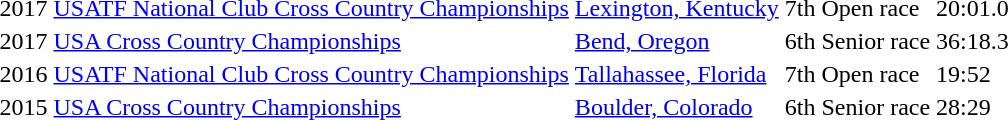<table>
<tr>
<td>2017</td>
<td><a href='#'>USATF National Club Cross Country Championships</a></td>
<td><a href='#'>Lexington, Kentucky</a></td>
<td>7th</td>
<td>Open race</td>
<td>20:01.0</td>
</tr>
<tr>
<td>2017</td>
<td><a href='#'>USA Cross Country Championships</a></td>
<td><a href='#'>Bend, Oregon</a></td>
<td>6th</td>
<td>Senior race</td>
<td>36:18.3</td>
</tr>
<tr>
<td>2016</td>
<td><a href='#'>USATF National Club Cross Country Championships</a></td>
<td><a href='#'>Tallahassee, Florida</a></td>
<td>7th</td>
<td>Open race</td>
<td>19:52</td>
</tr>
<tr>
<td>2015</td>
<td><a href='#'>USA Cross Country Championships</a></td>
<td><a href='#'>Boulder, Colorado</a></td>
<td>6th</td>
<td>Senior race</td>
<td>28:29</td>
</tr>
</table>
